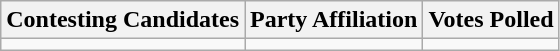<table class="wikitable sortable">
<tr>
<th>Contesting Candidates</th>
<th>Party Affiliation</th>
<th>Votes Polled</th>
</tr>
<tr>
<td></td>
<td></td>
<td></td>
</tr>
</table>
